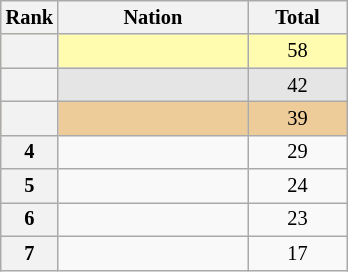<table class="wikitable sortable" style="text-align:center; font-size:85%">
<tr>
<th scope="col" style="width:25px;">Rank</th>
<th ! scope="col" style="width:120px;">Nation</th>
<th ! scope="col" style="width:60px;">Total</th>
</tr>
<tr bgcolor=fffcaf>
<th scope=row></th>
<td align=left></td>
<td>58</td>
</tr>
<tr bgcolor=e5e5e5>
<th scope=row></th>
<td align=left></td>
<td>42</td>
</tr>
<tr bgcolor=eecc99>
<th scope=row></th>
<td align=left></td>
<td>39</td>
</tr>
<tr>
<th scope=row>4</th>
<td align=left></td>
<td>29</td>
</tr>
<tr>
<th scope=row>5</th>
<td align=left></td>
<td>24</td>
</tr>
<tr>
<th scope=row>6</th>
<td align=left></td>
<td>23</td>
</tr>
<tr>
<th scope=row>7</th>
<td align=left></td>
<td>17</td>
</tr>
</table>
